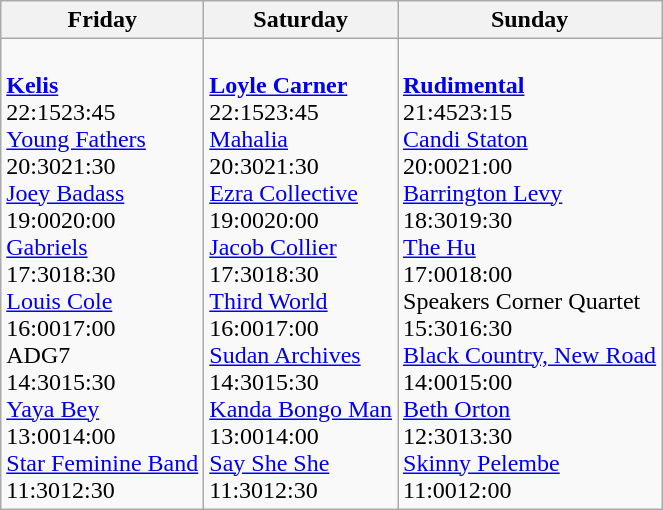<table class="wikitable">
<tr>
<th>Friday</th>
<th>Saturday</th>
<th>Sunday</th>
</tr>
<tr valign="top">
<td><br><strong><a href='#'>Kelis</a></strong>
<br>22:1523:45
<br><a href='#'>Young Fathers</a>
<br>20:3021:30
<br><a href='#'>Joey Badass</a>
<br>19:0020:00
<br><a href='#'>Gabriels</a>
<br>17:3018:30
<br><a href='#'>Louis Cole</a>
<br>16:0017:00
<br>ADG7
<br>14:3015:30
<br><a href='#'>Yaya Bey</a>
<br>13:0014:00
<br><a href='#'>Star Feminine Band</a>
<br>11:3012:30</td>
<td><br><strong><a href='#'>Loyle Carner</a></strong>
<br>22:1523:45
<br><a href='#'>Mahalia</a>
<br>20:3021:30
<br><a href='#'>Ezra Collective</a>
<br>19:0020:00
<br><a href='#'>Jacob Collier</a>
<br>17:3018:30
<br><a href='#'>Third World</a>
<br>16:0017:00
<br><a href='#'>Sudan Archives</a>
<br>14:3015:30
<br><a href='#'>Kanda Bongo Man</a>
<br>13:0014:00
<br><a href='#'>Say She She</a>
<br>11:3012:30</td>
<td><br><strong><a href='#'>Rudimental</a></strong>
<br>21:4523:15
<br><a href='#'>Candi Staton</a>
<br>20:0021:00
<br><a href='#'>Barrington Levy</a>
<br>18:3019:30
<br><a href='#'>The Hu</a>
<br>17:0018:00
<br>Speakers Corner Quartet
<br>15:3016:30
<br><a href='#'>Black Country, New Road</a>
<br>14:0015:00
<br><a href='#'>Beth Orton</a>
<br>12:3013:30
<br><a href='#'>Skinny Pelembe</a>
<br>11:0012:00</td>
</tr>
</table>
